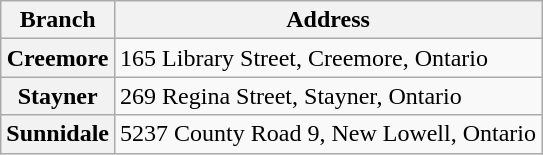<table class="wikitable">
<tr>
<th scope="col">Branch</th>
<th scope="col">Address</th>
</tr>
<tr>
<th scope="row">Creemore</th>
<td>165 Library Street, Creemore, Ontario</td>
</tr>
<tr>
<th scope="row">Stayner</th>
<td>269 Regina Street, Stayner, Ontario</td>
</tr>
<tr>
<th scope="row">Sunnidale</th>
<td>5237 County Road 9, New Lowell, Ontario</td>
</tr>
</table>
